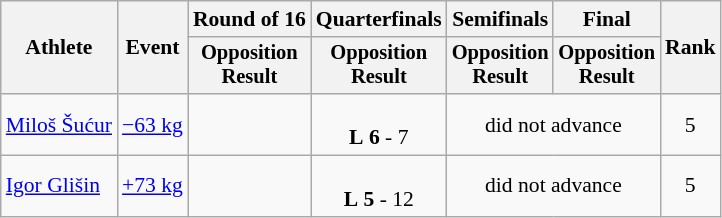<table class="wikitable" style="font-size:90%;">
<tr>
<th rowspan=2>Athlete</th>
<th rowspan=2>Event</th>
<th>Round of 16</th>
<th>Quarterfinals</th>
<th>Semifinals</th>
<th>Final</th>
<th rowspan=2>Rank</th>
</tr>
<tr style="font-size:95%">
<th>Opposition<br>Result</th>
<th>Opposition<br>Result</th>
<th>Opposition<br>Result</th>
<th>Opposition<br>Result</th>
</tr>
<tr align=center>
<td align=left><a href='#'>Miloš Šućur</a></td>
<td align=left><a href='#'>−63 kg</a></td>
<td></td>
<td><br><strong>L</strong> <strong>6</strong> - 7</td>
<td colspan=2>did not advance</td>
<td>5</td>
</tr>
<tr align=center>
<td align=left><a href='#'>Igor Glišin</a></td>
<td align=left><a href='#'>+73 kg</a></td>
<td></td>
<td><br><strong>L</strong> <strong>5</strong> - 12</td>
<td colspan=2>did not advance</td>
<td>5</td>
</tr>
</table>
